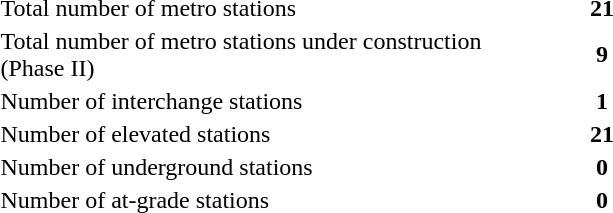<table class="₠wikitable" width="35%">
<tr>
<td>Total number of metro stations</td>
<td width="5%" align="center"><span><strong>21</strong></span></td>
</tr>
<tr>
<td>Total number of metro stations under construction (Phase II)</td>
<td width="5%" align="center"><span><strong>9</strong></span></td>
</tr>
<tr>
<td width="25%">Number of interchange stations</td>
<td width="5%" align="center"><span><strong>1</strong></span></td>
</tr>
<tr>
<td width="25%">Number of elevated stations</td>
<td width="5%" align="center"><span><strong>21</strong></span></td>
</tr>
<tr>
<td width="25%">Number of underground stations</td>
<td width="5%" align="center"><span><strong>0</strong></span></td>
</tr>
<tr>
<td width="25%">Number of at-grade stations</td>
<td width="5%" align="center"><span><strong>0</strong></span></td>
</tr>
</table>
